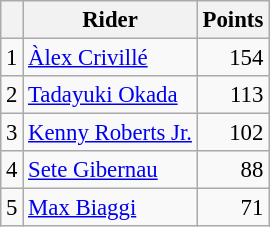<table class="wikitable" style="font-size: 95%;">
<tr>
<th></th>
<th>Rider</th>
<th>Points</th>
</tr>
<tr>
<td align=center>1</td>
<td> <a href='#'>Àlex Crivillé</a></td>
<td align=right>154</td>
</tr>
<tr>
<td align=center>2</td>
<td> <a href='#'>Tadayuki Okada</a></td>
<td align=right>113</td>
</tr>
<tr>
<td align=center>3</td>
<td> <a href='#'>Kenny Roberts Jr.</a></td>
<td align=right>102</td>
</tr>
<tr>
<td align=center>4</td>
<td> <a href='#'>Sete Gibernau</a></td>
<td align=right>88</td>
</tr>
<tr>
<td align=center>5</td>
<td> <a href='#'>Max Biaggi</a></td>
<td align=right>71</td>
</tr>
</table>
